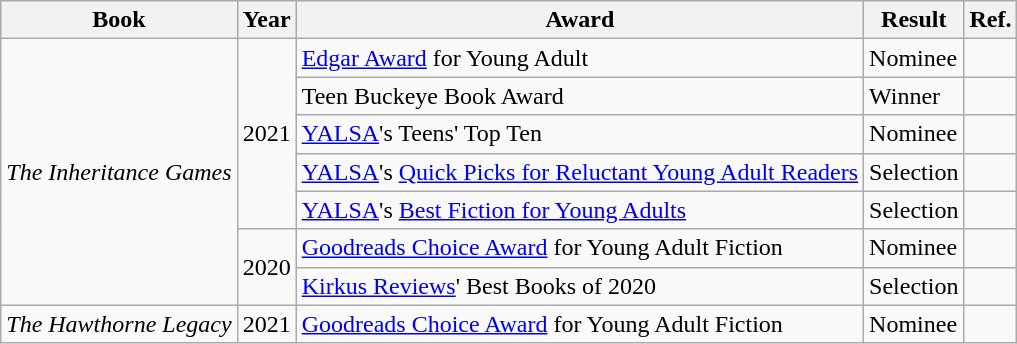<table class="wikitable sortable">
<tr>
<th>Book</th>
<th>Year</th>
<th>Award</th>
<th>Result</th>
<th>Ref.</th>
</tr>
<tr>
<td rowspan="7"><em>The Inheritance Games</em></td>
<td rowspan="5">2021</td>
<td><a href='#'>Edgar Award</a> for Young Adult</td>
<td>Nominee</td>
<td></td>
</tr>
<tr>
<td>Teen Buckeye Book Award</td>
<td>Winner</td>
<td></td>
</tr>
<tr>
<td><a href='#'>YALSA</a>'s Teens' Top Ten</td>
<td>Nominee</td>
<td></td>
</tr>
<tr>
<td><a href='#'>YALSA</a>'s <a href='#'>Quick Picks for Reluctant Young Adult Readers</a></td>
<td>Selection</td>
<td></td>
</tr>
<tr>
<td><a href='#'>YALSA</a>'s <a href='#'>Best Fiction for Young Adults</a></td>
<td>Selection</td>
<td></td>
</tr>
<tr>
<td rowspan="2">2020</td>
<td><a href='#'>Goodreads Choice Award</a> for Young Adult Fiction</td>
<td>Nominee</td>
<td></td>
</tr>
<tr>
<td><a href='#'>Kirkus Reviews</a>' Best Books of 2020</td>
<td>Selection</td>
<td></td>
</tr>
<tr>
<td><em>The Hawthorne Legacy</em></td>
<td>2021</td>
<td><a href='#'>Goodreads Choice Award</a> for Young Adult Fiction</td>
<td>Nominee</td>
<td></td>
</tr>
</table>
